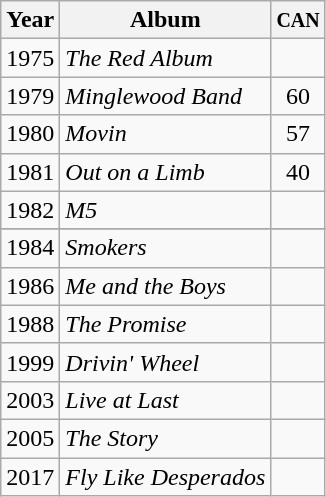<table class="wikitable">
<tr>
<th>Year</th>
<th>Album</th>
<th><small>CAN</small></th>
</tr>
<tr>
<td>1975</td>
<td><em>The Red Album</em></td>
<td></td>
</tr>
<tr>
<td>1979</td>
<td><em>Minglewood Band</em></td>
<td style="text-align:center;">60</td>
</tr>
<tr>
<td>1980</td>
<td><em>Movin</em></td>
<td style="text-align:center;">57</td>
</tr>
<tr>
<td>1981</td>
<td><em>Out on a Limb</em></td>
<td style="text-align:center;">40</td>
</tr>
<tr>
<td>1982</td>
<td><em>M5</em></td>
<td></td>
</tr>
<tr>
</tr>
<tr>
<td>1984</td>
<td><em>Smokers</em></td>
<td></td>
</tr>
<tr>
<td>1986</td>
<td><em>Me and the Boys</em></td>
<td></td>
</tr>
<tr>
<td>1988</td>
<td><em>The Promise</em></td>
<td></td>
</tr>
<tr>
<td>1999</td>
<td><em>Drivin' Wheel</em></td>
<td></td>
</tr>
<tr>
<td>2003</td>
<td><em>Live at Last</em></td>
<td></td>
</tr>
<tr>
<td>2005</td>
<td><em>The Story</em></td>
<td></td>
</tr>
<tr>
<td>2017</td>
<td><em>Fly Like Desperados</em></td>
<td></td>
</tr>
</table>
